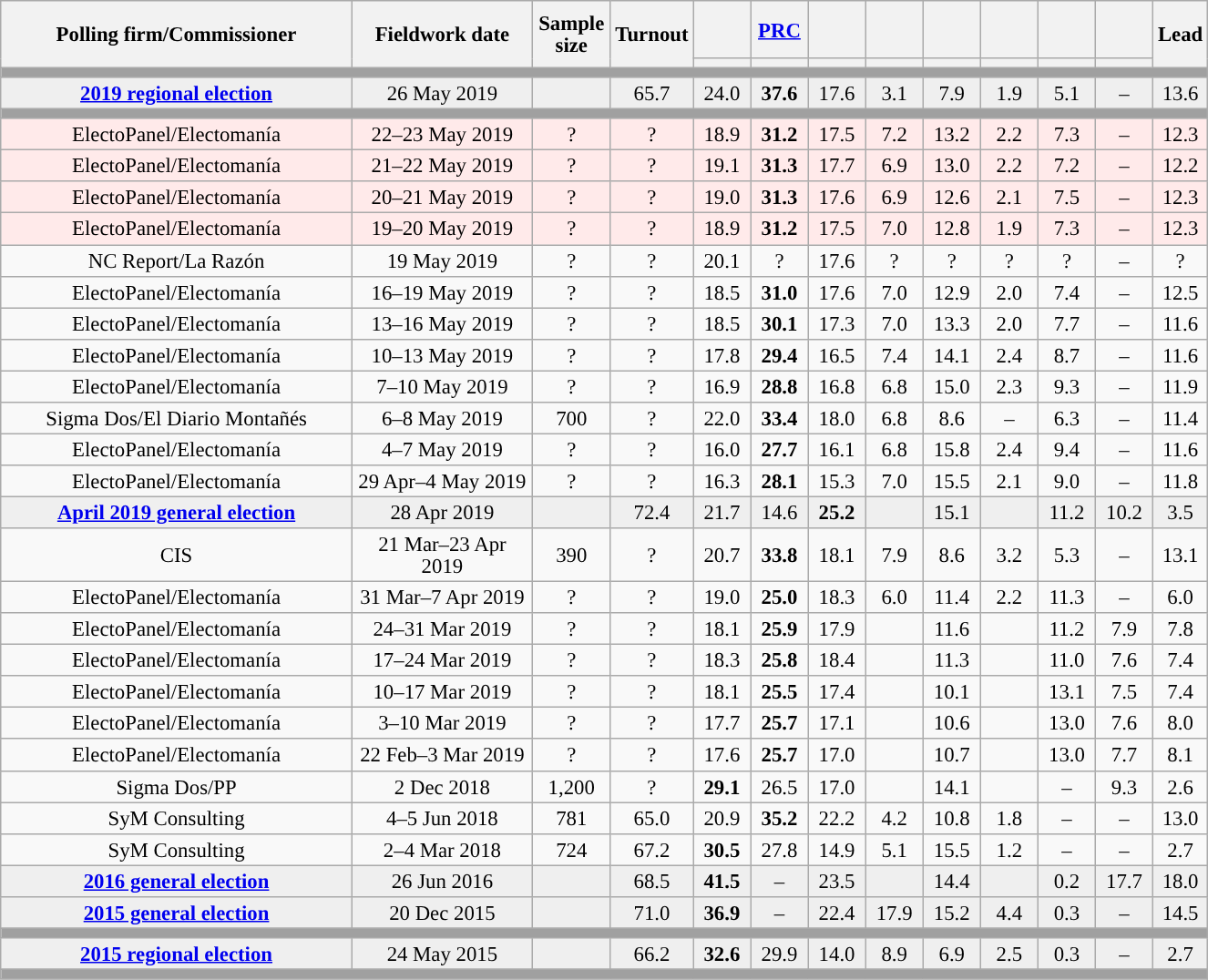<table class="wikitable collapsible collapsed" style="text-align:center; font-size:95%; line-height:16px;">
<tr style="height:42px;">
<th style="width:250px;" rowspan="2">Polling firm/Commissioner</th>
<th style="width:125px;" rowspan="2">Fieldwork date</th>
<th style="width:50px;" rowspan="2">Sample size</th>
<th style="width:45px;" rowspan="2">Turnout</th>
<th style="width:35px;"></th>
<th style="width:35px;"><a href='#'>PRC</a></th>
<th style="width:35px;"></th>
<th style="width:35px;"></th>
<th style="width:35px;"></th>
<th style="width:35px;"></th>
<th style="width:35px;"></th>
<th style="width:35px;"></th>
<th style="width:30px;" rowspan="2">Lead</th>
</tr>
<tr>
<th style="color:inherit;background:"></th>
<th style="color:inherit;background:"></th>
<th style="color:inherit;background:"></th>
<th style="color:inherit;background:"></th>
<th style="color:inherit;background:"></th>
<th style="color:inherit;background:"></th>
<th style="color:inherit;background:"></th>
<th style="color:inherit;background:"></th>
</tr>
<tr>
<td colspan="13" style="background:#A0A0A0"></td>
</tr>
<tr style="background:#EFEFEF;">
<td><strong><a href='#'>2019 regional election</a></strong></td>
<td>26 May 2019</td>
<td></td>
<td>65.7</td>
<td>24.0<br></td>
<td><strong>37.6</strong><br></td>
<td>17.6<br></td>
<td>3.1<br></td>
<td>7.9<br></td>
<td>1.9<br></td>
<td>5.1<br></td>
<td>–</td>
<td style="background:">13.6</td>
</tr>
<tr>
<td colspan="13" style="background:#A0A0A0"></td>
</tr>
<tr style="background:#FFEAEA;">
<td>ElectoPanel/Electomanía</td>
<td>22–23 May 2019</td>
<td>?</td>
<td>?</td>
<td>18.9<br></td>
<td><strong>31.2</strong><br></td>
<td>17.5<br></td>
<td>7.2<br></td>
<td>13.2<br></td>
<td>2.2<br></td>
<td>7.3<br></td>
<td>–</td>
<td style="background:">12.3</td>
</tr>
<tr style="background:#FFEAEA;">
<td>ElectoPanel/Electomanía</td>
<td>21–22 May 2019</td>
<td>?</td>
<td>?</td>
<td>19.1<br></td>
<td><strong>31.3</strong><br></td>
<td>17.7<br></td>
<td>6.9<br></td>
<td>13.0<br></td>
<td>2.2<br></td>
<td>7.2<br></td>
<td>–</td>
<td style="background:">12.2</td>
</tr>
<tr style="background:#FFEAEA;">
<td>ElectoPanel/Electomanía</td>
<td>20–21 May 2019</td>
<td>?</td>
<td>?</td>
<td>19.0<br></td>
<td><strong>31.3</strong><br></td>
<td>17.6<br></td>
<td>6.9<br></td>
<td>12.6<br></td>
<td>2.1<br></td>
<td>7.5<br></td>
<td>–</td>
<td style="background:">12.3</td>
</tr>
<tr style="background:#FFEAEA;">
<td>ElectoPanel/Electomanía</td>
<td>19–20 May 2019</td>
<td>?</td>
<td>?</td>
<td>18.9<br></td>
<td><strong>31.2</strong><br></td>
<td>17.5<br></td>
<td>7.0<br></td>
<td>12.8<br></td>
<td>1.9<br></td>
<td>7.3<br></td>
<td>–</td>
<td style="background:">12.3</td>
</tr>
<tr>
<td>NC Report/La Razón</td>
<td>19 May 2019</td>
<td>?</td>
<td>?</td>
<td>20.1<br></td>
<td>?<br></td>
<td>17.6<br></td>
<td>?<br></td>
<td>?<br></td>
<td>?<br></td>
<td>?<br></td>
<td>–</td>
<td style="background:">?</td>
</tr>
<tr>
<td>ElectoPanel/Electomanía</td>
<td>16–19 May 2019</td>
<td>?</td>
<td>?</td>
<td>18.5<br></td>
<td><strong>31.0</strong><br></td>
<td>17.6<br></td>
<td>7.0<br></td>
<td>12.9<br></td>
<td>2.0<br></td>
<td>7.4<br></td>
<td>–</td>
<td style="background:">12.5</td>
</tr>
<tr>
<td>ElectoPanel/Electomanía</td>
<td>13–16 May 2019</td>
<td>?</td>
<td>?</td>
<td>18.5<br></td>
<td><strong>30.1</strong><br></td>
<td>17.3<br></td>
<td>7.0<br></td>
<td>13.3<br></td>
<td>2.0<br></td>
<td>7.7<br></td>
<td>–</td>
<td style="background:">11.6</td>
</tr>
<tr>
<td>ElectoPanel/Electomanía</td>
<td>10–13 May 2019</td>
<td>?</td>
<td>?</td>
<td>17.8<br></td>
<td><strong>29.4</strong><br></td>
<td>16.5<br></td>
<td>7.4<br></td>
<td>14.1<br></td>
<td>2.4<br></td>
<td>8.7<br></td>
<td>–</td>
<td style="background:">11.6</td>
</tr>
<tr>
<td>ElectoPanel/Electomanía</td>
<td>7–10 May 2019</td>
<td>?</td>
<td>?</td>
<td>16.9<br></td>
<td><strong>28.8</strong><br></td>
<td>16.8<br></td>
<td>6.8<br></td>
<td>15.0<br></td>
<td>2.3<br></td>
<td>9.3<br></td>
<td>–</td>
<td style="background:">11.9</td>
</tr>
<tr>
<td>Sigma Dos/El Diario Montañés</td>
<td>6–8 May 2019</td>
<td>700</td>
<td>?</td>
<td>22.0<br></td>
<td><strong>33.4</strong><br></td>
<td>18.0<br></td>
<td>6.8<br></td>
<td>8.6<br></td>
<td>–</td>
<td>6.3<br></td>
<td>–</td>
<td style="background:">11.4</td>
</tr>
<tr>
<td>ElectoPanel/Electomanía</td>
<td>4–7 May 2019</td>
<td>?</td>
<td>?</td>
<td>16.0<br></td>
<td><strong>27.7</strong><br></td>
<td>16.1<br></td>
<td>6.8<br></td>
<td>15.8<br></td>
<td>2.4<br></td>
<td>9.4<br></td>
<td>–</td>
<td style="background:">11.6</td>
</tr>
<tr>
<td>ElectoPanel/Electomanía</td>
<td>29 Apr–4 May 2019</td>
<td>?</td>
<td>?</td>
<td>16.3<br></td>
<td><strong>28.1</strong><br></td>
<td>15.3<br></td>
<td>7.0<br></td>
<td>15.5<br></td>
<td>2.1<br></td>
<td>9.0<br></td>
<td>–</td>
<td style="background:">11.8</td>
</tr>
<tr style="background:#EFEFEF;">
<td><strong><a href='#'>April 2019 general election</a></strong></td>
<td>28 Apr 2019</td>
<td></td>
<td>72.4</td>
<td>21.7<br></td>
<td>14.6<br></td>
<td><strong>25.2</strong><br></td>
<td></td>
<td>15.1<br></td>
<td></td>
<td>11.2<br></td>
<td>10.2<br></td>
<td style="background:">3.5</td>
</tr>
<tr>
<td>CIS</td>
<td>21 Mar–23 Apr 2019</td>
<td>390</td>
<td>?</td>
<td>20.7<br></td>
<td><strong>33.8</strong><br></td>
<td>18.1<br></td>
<td>7.9<br></td>
<td>8.6<br></td>
<td>3.2<br></td>
<td>5.3<br></td>
<td>–</td>
<td style="background:">13.1</td>
</tr>
<tr>
<td>ElectoPanel/Electomanía</td>
<td>31 Mar–7 Apr 2019</td>
<td>?</td>
<td>?</td>
<td>19.0<br></td>
<td><strong>25.0</strong><br></td>
<td>18.3<br></td>
<td>6.0<br></td>
<td>11.4<br></td>
<td>2.2<br></td>
<td>11.3<br></td>
<td>–</td>
<td style="background:">6.0</td>
</tr>
<tr>
<td>ElectoPanel/Electomanía</td>
<td>24–31 Mar 2019</td>
<td>?</td>
<td>?</td>
<td>18.1<br></td>
<td><strong>25.9</strong><br></td>
<td>17.9<br></td>
<td></td>
<td>11.6<br></td>
<td></td>
<td>11.2<br></td>
<td>7.9<br></td>
<td style="background:">7.8</td>
</tr>
<tr>
<td>ElectoPanel/Electomanía</td>
<td>17–24 Mar 2019</td>
<td>?</td>
<td>?</td>
<td>18.3<br></td>
<td><strong>25.8</strong><br></td>
<td>18.4<br></td>
<td></td>
<td>11.3<br></td>
<td></td>
<td>11.0<br></td>
<td>7.6<br></td>
<td style="background:">7.4</td>
</tr>
<tr>
<td>ElectoPanel/Electomanía</td>
<td>10–17 Mar 2019</td>
<td>?</td>
<td>?</td>
<td>18.1<br></td>
<td><strong>25.5</strong><br></td>
<td>17.4<br></td>
<td></td>
<td>10.1<br></td>
<td></td>
<td>13.1<br></td>
<td>7.5<br></td>
<td style="background:">7.4</td>
</tr>
<tr>
<td>ElectoPanel/Electomanía</td>
<td>3–10 Mar 2019</td>
<td>?</td>
<td>?</td>
<td>17.7<br></td>
<td><strong>25.7</strong><br></td>
<td>17.1<br></td>
<td></td>
<td>10.6<br></td>
<td></td>
<td>13.0<br></td>
<td>7.6<br></td>
<td style="background:">8.0</td>
</tr>
<tr>
<td>ElectoPanel/Electomanía</td>
<td>22 Feb–3 Mar 2019</td>
<td>?</td>
<td>?</td>
<td>17.6<br></td>
<td><strong>25.7</strong><br></td>
<td>17.0<br></td>
<td></td>
<td>10.7<br></td>
<td></td>
<td>13.0<br></td>
<td>7.7<br></td>
<td style="background:">8.1</td>
</tr>
<tr>
<td>Sigma Dos/PP</td>
<td>2 Dec 2018</td>
<td>1,200</td>
<td>?</td>
<td><strong>29.1</strong><br></td>
<td>26.5<br></td>
<td>17.0<br></td>
<td></td>
<td>14.1<br></td>
<td></td>
<td>–</td>
<td>9.3<br></td>
<td style="background:">2.6</td>
</tr>
<tr>
<td>SyM Consulting</td>
<td>4–5 Jun 2018</td>
<td>781</td>
<td>65.0</td>
<td>20.9<br></td>
<td><strong>35.2</strong><br></td>
<td>22.2<br></td>
<td>4.2<br></td>
<td>10.8<br></td>
<td>1.8<br></td>
<td>–</td>
<td>–</td>
<td style="background:">13.0</td>
</tr>
<tr>
<td>SyM Consulting</td>
<td>2–4 Mar 2018</td>
<td>724</td>
<td>67.2</td>
<td><strong>30.5</strong><br></td>
<td>27.8<br></td>
<td>14.9<br></td>
<td>5.1<br></td>
<td>15.5<br></td>
<td>1.2<br></td>
<td>–</td>
<td>–</td>
<td style="background:">2.7</td>
</tr>
<tr style="background:#EFEFEF;">
<td><strong><a href='#'>2016 general election</a></strong></td>
<td>26 Jun 2016</td>
<td></td>
<td>68.5</td>
<td><strong>41.5</strong><br></td>
<td>–</td>
<td>23.5<br></td>
<td></td>
<td>14.4<br></td>
<td></td>
<td>0.2<br></td>
<td>17.7<br></td>
<td style="background:">18.0</td>
</tr>
<tr style="background:#EFEFEF;">
<td><strong><a href='#'>2015 general election</a></strong></td>
<td>20 Dec 2015</td>
<td></td>
<td>71.0</td>
<td><strong>36.9</strong><br></td>
<td>–</td>
<td>22.4<br></td>
<td>17.9<br></td>
<td>15.2<br></td>
<td>4.4<br></td>
<td>0.3<br></td>
<td>–</td>
<td style="background:">14.5</td>
</tr>
<tr>
<td colspan="13" style="background:#A0A0A0"></td>
</tr>
<tr style="background:#EFEFEF;">
<td><strong><a href='#'>2015 regional election</a></strong></td>
<td>24 May 2015</td>
<td></td>
<td>66.2</td>
<td><strong>32.6</strong><br></td>
<td>29.9<br></td>
<td>14.0<br></td>
<td>8.9<br></td>
<td>6.9<br></td>
<td>2.5<br></td>
<td>0.3<br></td>
<td>–</td>
<td style="background:">2.7</td>
</tr>
<tr>
<td colspan="13" style="background:#A0A0A0"></td>
</tr>
</table>
